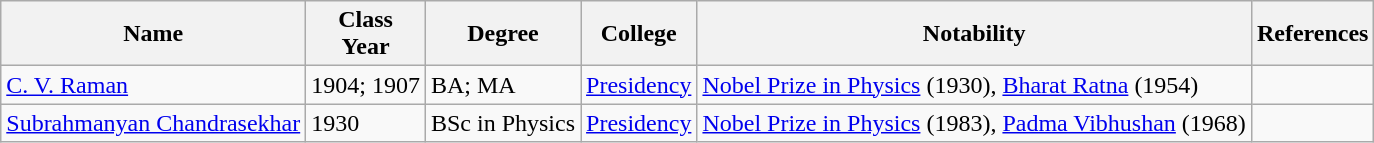<table class="wikitable">
<tr>
<th>Name</th>
<th>Class<br>Year</th>
<th>Degree</th>
<th>College</th>
<th>Notability</th>
<th>References</th>
</tr>
<tr>
<td><a href='#'>C. V. Raman</a></td>
<td>1904; 1907</td>
<td>BA; MA</td>
<td><a href='#'>Presidency</a></td>
<td><a href='#'>Nobel Prize in Physics</a> (1930), <a href='#'>Bharat Ratna</a> (1954)</td>
<td></td>
</tr>
<tr>
<td><a href='#'>Subrahmanyan Chandrasekhar</a></td>
<td>1930</td>
<td>BSc in Physics</td>
<td><a href='#'>Presidency</a></td>
<td><a href='#'>Nobel Prize in Physics</a> (1983), <a href='#'>Padma Vibhushan</a> (1968)</td>
<td></td>
</tr>
</table>
